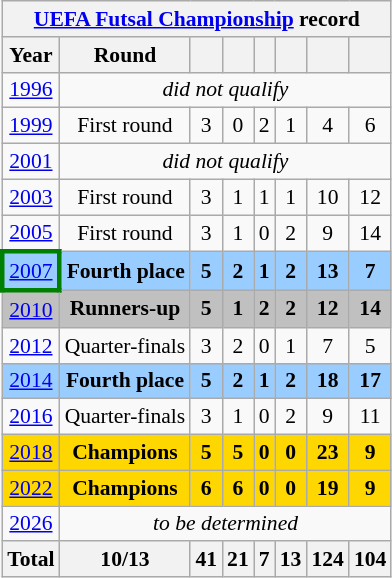<table class="wikitable" style="text-align: center;font-size:90%;">
<tr>
<th colspan=9><a href='#'>UEFA Futsal Championship</a> record</th>
</tr>
<tr>
<th>Year</th>
<th>Round</th>
<th></th>
<th></th>
<th></th>
<th></th>
<th></th>
<th></th>
</tr>
<tr>
<td> <a href='#'>1996</a></td>
<td colspan=8><em>did not qualify</em></td>
</tr>
<tr>
<td> <a href='#'>1999</a></td>
<td>First round</td>
<td>3</td>
<td>0</td>
<td>2</td>
<td>1</td>
<td>4</td>
<td>6</td>
</tr>
<tr>
<td> <a href='#'>2001</a></td>
<td colspan=8><em>did not qualify</em></td>
</tr>
<tr>
<td> <a href='#'>2003</a></td>
<td>First round</td>
<td>3</td>
<td>1</td>
<td>1</td>
<td>1</td>
<td>10</td>
<td>12</td>
</tr>
<tr>
<td> <a href='#'>2005</a></td>
<td>First round</td>
<td>3</td>
<td>1</td>
<td>0</td>
<td>2</td>
<td>9</td>
<td>14</td>
</tr>
<tr bgcolor=#9acdff>
<td style="border: 3px solid green"> <a href='#'>2007</a></td>
<td><strong>Fourth place</strong></td>
<td><strong>5</strong></td>
<td><strong>2</strong></td>
<td><strong>1</strong></td>
<td><strong>2</strong></td>
<td><strong>13</strong></td>
<td><strong>7</strong></td>
</tr>
<tr bgcolor=silver>
<td> <a href='#'>2010</a></td>
<td><strong>Runners-up</strong></td>
<td><strong>5</strong></td>
<td><strong>1</strong></td>
<td><strong>2</strong></td>
<td><strong>2</strong></td>
<td><strong>12</strong></td>
<td><strong>14</strong></td>
</tr>
<tr>
<td> <a href='#'>2012</a></td>
<td>Quarter-finals</td>
<td>3</td>
<td>2</td>
<td>0</td>
<td>1</td>
<td>7</td>
<td>5</td>
</tr>
<tr bgcolor=#9acdff>
<td> <a href='#'>2014</a></td>
<td><strong>Fourth place</strong></td>
<td><strong>5</strong></td>
<td><strong>2</strong></td>
<td><strong>1</strong></td>
<td><strong>2</strong></td>
<td><strong>18</strong></td>
<td><strong>17</strong></td>
</tr>
<tr>
<td> <a href='#'>2016</a></td>
<td>Quarter-finals</td>
<td>3</td>
<td>1</td>
<td>0</td>
<td>2</td>
<td>9</td>
<td>11</td>
</tr>
<tr bgcolor=gold>
<td> <a href='#'>2018</a></td>
<td><strong>Champions</strong></td>
<td><strong>5</strong></td>
<td><strong>5</strong></td>
<td><strong>0</strong></td>
<td><strong>0</strong></td>
<td><strong>23</strong></td>
<td><strong>9</strong></td>
</tr>
<tr bgcolor=gold>
<td> <a href='#'>2022</a></td>
<td><strong>Champions</strong></td>
<td><strong>6</strong></td>
<td><strong>6</strong></td>
<td><strong>0</strong></td>
<td><strong>0</strong></td>
<td><strong>19</strong></td>
<td><strong>9</strong></td>
</tr>
<tr>
<td> <a href='#'>2026</a></td>
<td colspan=8><em>to be determined</em></td>
</tr>
<tr>
<th><strong>Total</strong></th>
<th>10/13</th>
<th>41</th>
<th>21</th>
<th>7</th>
<th>13</th>
<th>124</th>
<th>104</th>
</tr>
</table>
